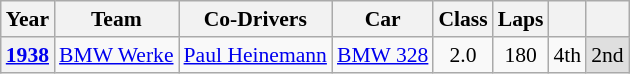<table class="wikitable" style="text-align:center; font-size:90%">
<tr>
<th>Year</th>
<th>Team</th>
<th>Co-Drivers</th>
<th>Car</th>
<th>Class</th>
<th>Laps</th>
<th></th>
<th></th>
</tr>
<tr>
<th><a href='#'>1938</a></th>
<td align="left"> <a href='#'>BMW Werke</a></td>
<td align="left"> <a href='#'>Paul Heinemann</a></td>
<td align="left"><a href='#'>BMW 328</a></td>
<td>2.0</td>
<td>180</td>
<td>4th</td>
<td style="background:#dfdfdf;">2nd</td>
</tr>
</table>
